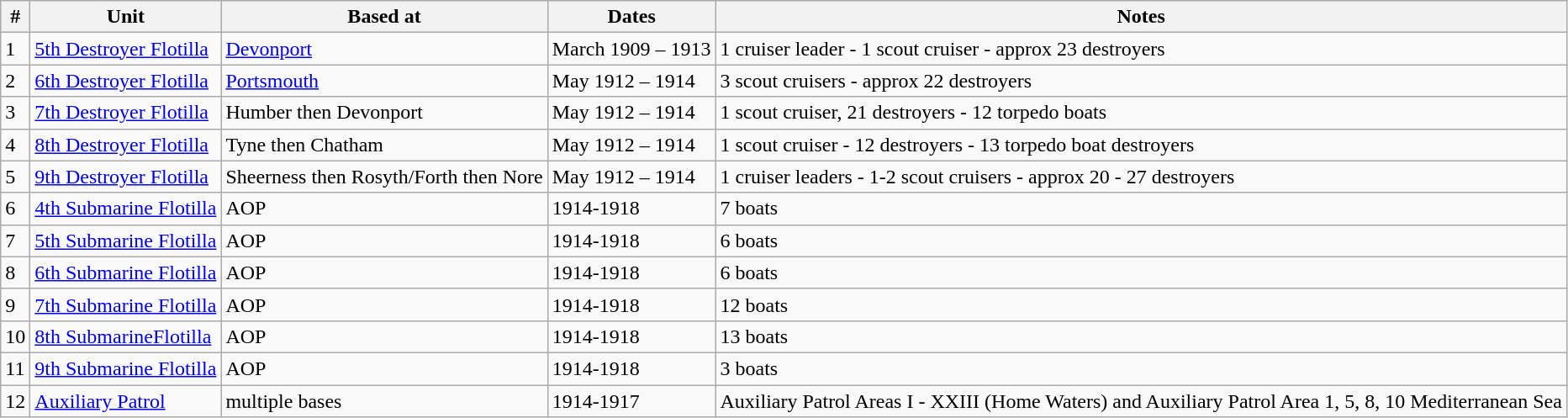<table class="wikitable">
<tr>
<th>#</th>
<th>Unit</th>
<th>Based at</th>
<th>Dates</th>
<th>Notes</th>
</tr>
<tr>
<td>1</td>
<td><a href='#'>5th Destroyer Flotilla</a></td>
<td><a href='#'>Devonport</a></td>
<td>March 1909 – 1913</td>
<td>1 cruiser leader - 1 scout cruiser - approx 23 destroyers</td>
</tr>
<tr>
<td>2</td>
<td><a href='#'>6th Destroyer Flotilla</a></td>
<td><a href='#'>Portsmouth</a></td>
<td>May 1912 – 1914</td>
<td>3 scout cruisers  - approx 22 destroyers</td>
</tr>
<tr>
<td>3</td>
<td><a href='#'>7th Destroyer Flotilla</a></td>
<td>Humber then Devonport</td>
<td>May 1912 – 1914</td>
<td>1 scout cruiser, 21 destroyers - 12 torpedo boats</td>
</tr>
<tr>
<td>4</td>
<td><a href='#'>8th Destroyer Flotilla</a></td>
<td>Tyne then Chatham</td>
<td>May 1912 – 1914</td>
<td>1 scout cruiser - 12 destroyers - 13 torpedo boat destroyers</td>
</tr>
<tr>
<td>5</td>
<td><a href='#'>9th Destroyer Flotilla</a></td>
<td>Sheerness then Rosyth/Forth then Nore</td>
<td>May 1912 – 1914</td>
<td>1 cruiser leaders - 1-2 scout cruisers - approx 20 - 27 destroyers</td>
</tr>
<tr>
<td>6</td>
<td><a href='#'>4th Submarine Flotilla</a></td>
<td>AOP</td>
<td>1914-1918</td>
<td>7 boats</td>
</tr>
<tr>
<td>7</td>
<td><a href='#'>5th Submarine Flotilla</a></td>
<td>AOP</td>
<td>1914-1918</td>
<td>6 boats</td>
</tr>
<tr>
<td>8</td>
<td><a href='#'>6th Submarine Flotilla</a></td>
<td>AOP</td>
<td>1914-1918</td>
<td>6 boats</td>
</tr>
<tr>
<td>9</td>
<td><a href='#'>7th Submarine Flotilla</a></td>
<td>AOP</td>
<td>1914-1918</td>
<td>12 boats</td>
</tr>
<tr>
<td>10</td>
<td><a href='#'>8th SubmarineFlotilla</a></td>
<td>AOP</td>
<td>1914-1918</td>
<td>13 boats</td>
</tr>
<tr>
<td>11</td>
<td><a href='#'>9th Submarine Flotilla</a></td>
<td>AOP</td>
<td>1914-1918</td>
<td>3 boats</td>
</tr>
<tr>
<td>12</td>
<td><a href='#'>Auxiliary Patrol</a></td>
<td>multiple bases</td>
<td>1914-1917</td>
<td>Auxiliary Patrol Areas I - XXIII (Home Waters) and Auxiliary Patrol Area 1, 5, 8, 10 Mediterranean Sea</td>
</tr>
</table>
